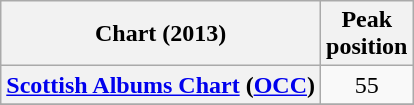<table class="wikitable unsortable plainrowheaders" style="text-align:center">
<tr>
<th scope="col">Chart (2013)</th>
<th scope="col">Peak<br>position</th>
</tr>
<tr>
<th scope="row"><a href='#'>Scottish Albums Chart</a> (<a href='#'>OCC</a>)</th>
<td>55</td>
</tr>
<tr>
</tr>
</table>
